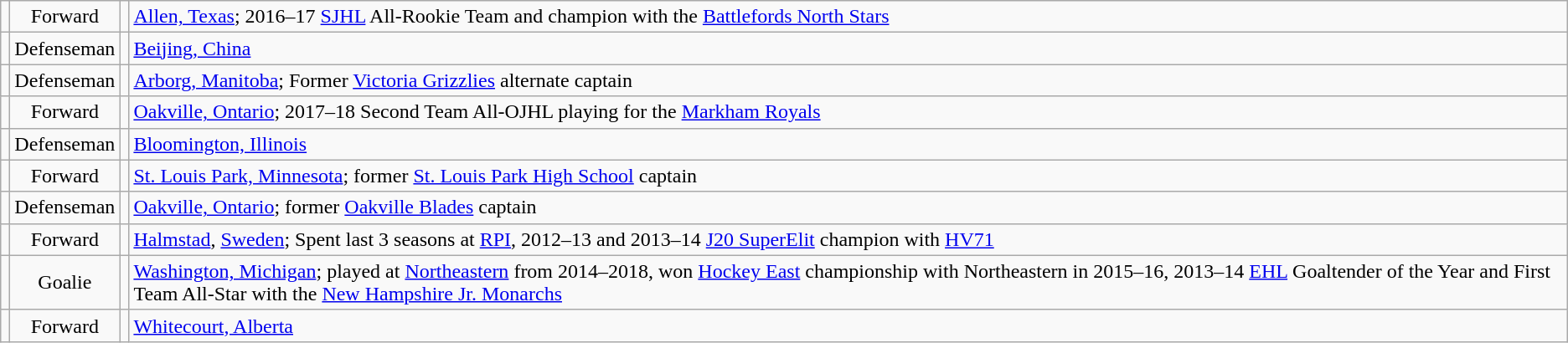<table class="wikitable sortable" style="text-align:center;">
<tr>
<td></td>
<td>Forward</td>
<td></td>
<td align=left><a href='#'>Allen, Texas</a>; 2016–17 <a href='#'>SJHL</a> All-Rookie Team and champion with the <a href='#'>Battlefords North Stars</a></td>
</tr>
<tr>
<td></td>
<td>Defenseman</td>
<td></td>
<td align=left><a href='#'>Beijing, China</a></td>
</tr>
<tr>
<td></td>
<td>Defenseman</td>
<td></td>
<td align=left><a href='#'>Arborg, Manitoba</a>; Former <a href='#'>Victoria Grizzlies</a> alternate captain</td>
</tr>
<tr>
<td></td>
<td>Forward</td>
<td></td>
<td align=left><a href='#'>Oakville, Ontario</a>; 2017–18 Second Team All-OJHL playing for the <a href='#'>Markham Royals</a></td>
</tr>
<tr>
<td></td>
<td>Defenseman</td>
<td></td>
<td align=left><a href='#'>Bloomington, Illinois</a></td>
</tr>
<tr>
<td></td>
<td>Forward</td>
<td></td>
<td align=left><a href='#'>St. Louis Park, Minnesota</a>; former <a href='#'>St. Louis Park High School</a> captain</td>
</tr>
<tr>
<td></td>
<td>Defenseman</td>
<td></td>
<td align=left><a href='#'>Oakville, Ontario</a>; former <a href='#'>Oakville Blades</a> captain</td>
</tr>
<tr>
<td></td>
<td>Forward</td>
<td></td>
<td align=left><a href='#'>Halmstad</a>, <a href='#'>Sweden</a>; Spent last 3 seasons at <a href='#'>RPI</a>, 2012–13 and 2013–14 <a href='#'>J20 SuperElit</a> champion with <a href='#'>HV71</a></td>
</tr>
<tr>
<td></td>
<td>Goalie</td>
<td></td>
<td align=left><a href='#'>Washington, Michigan</a>; played at <a href='#'>Northeastern</a> from 2014–2018, won <a href='#'>Hockey East</a> championship with Northeastern in 2015–16, 2013–14 <a href='#'>EHL</a> Goaltender of the Year and First Team All-Star with the <a href='#'>New Hampshire Jr. Monarchs</a></td>
</tr>
<tr>
<td></td>
<td>Forward</td>
<td></td>
<td align=left><a href='#'>Whitecourt, Alberta</a></td>
</tr>
</table>
